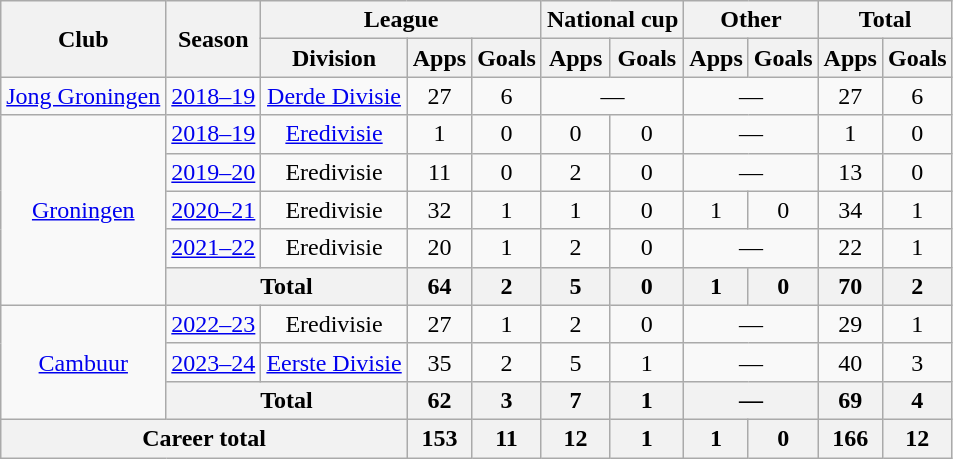<table class="wikitable" style="text-align:center">
<tr>
<th rowspan="2">Club</th>
<th rowspan="2">Season</th>
<th colspan="3">League</th>
<th colspan="2">National cup</th>
<th colspan="2">Other</th>
<th colspan="2">Total</th>
</tr>
<tr>
<th>Division</th>
<th>Apps</th>
<th>Goals</th>
<th>Apps</th>
<th>Goals</th>
<th>Apps</th>
<th>Goals</th>
<th>Apps</th>
<th>Goals</th>
</tr>
<tr>
<td><a href='#'>Jong Groningen</a></td>
<td><a href='#'>2018–19</a></td>
<td><a href='#'>Derde Divisie</a></td>
<td>27</td>
<td>6</td>
<td colspan="2">—</td>
<td colspan="2">—</td>
<td>27</td>
<td>6</td>
</tr>
<tr>
<td rowspan="5"><a href='#'>Groningen</a></td>
<td><a href='#'>2018–19</a></td>
<td><a href='#'>Eredivisie</a></td>
<td>1</td>
<td>0</td>
<td>0</td>
<td>0</td>
<td colspan="2">—</td>
<td>1</td>
<td>0</td>
</tr>
<tr>
<td><a href='#'>2019–20</a></td>
<td>Eredivisie</td>
<td>11</td>
<td>0</td>
<td>2</td>
<td>0</td>
<td colspan="2">—</td>
<td>13</td>
<td>0</td>
</tr>
<tr>
<td><a href='#'>2020–21</a></td>
<td>Eredivisie</td>
<td>32</td>
<td>1</td>
<td>1</td>
<td>0</td>
<td>1</td>
<td>0</td>
<td>34</td>
<td>1</td>
</tr>
<tr>
<td><a href='#'>2021–22</a></td>
<td>Eredivisie</td>
<td>20</td>
<td>1</td>
<td>2</td>
<td>0</td>
<td colspan="2">—</td>
<td>22</td>
<td>1</td>
</tr>
<tr>
<th colspan="2">Total</th>
<th>64</th>
<th>2</th>
<th>5</th>
<th>0</th>
<th>1</th>
<th>0</th>
<th>70</th>
<th>2</th>
</tr>
<tr>
<td rowspan="3"><a href='#'>Cambuur</a></td>
<td><a href='#'>2022–23</a></td>
<td>Eredivisie</td>
<td>27</td>
<td>1</td>
<td>2</td>
<td>0</td>
<td colspan="2">—</td>
<td>29</td>
<td>1</td>
</tr>
<tr>
<td><a href='#'>2023–24</a></td>
<td><a href='#'>Eerste Divisie</a></td>
<td>35</td>
<td>2</td>
<td>5</td>
<td>1</td>
<td colspan="2">—</td>
<td>40</td>
<td>3</td>
</tr>
<tr>
<th colspan="2">Total</th>
<th>62</th>
<th>3</th>
<th>7</th>
<th>1</th>
<th colspan="2">—</th>
<th>69</th>
<th>4</th>
</tr>
<tr>
<th colspan="3">Career total</th>
<th>153</th>
<th>11</th>
<th>12</th>
<th>1</th>
<th>1</th>
<th>0</th>
<th>166</th>
<th>12</th>
</tr>
</table>
